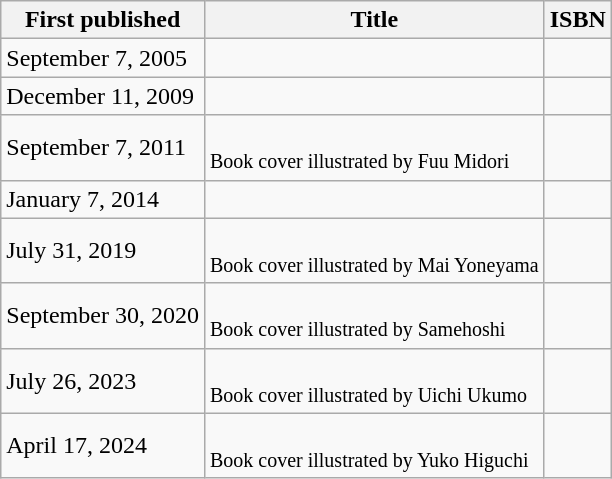<table class="wikitable">
<tr>
<th>First published</th>
<th>Title</th>
<th>ISBN</th>
</tr>
<tr>
<td>September 7, 2005</td>
<td></td>
<td><small></small></td>
</tr>
<tr>
<td>December 11, 2009</td>
<td></td>
<td><small></small></td>
</tr>
<tr>
<td>September 7, 2011</td>
<td><br><small>Book cover illustrated by Fuu Midori</small></td>
<td><small></small></td>
</tr>
<tr>
<td>January 7, 2014</td>
<td></td>
<td><small></small></td>
</tr>
<tr>
<td>July 31, 2019</td>
<td><br><small>Book cover illustrated by Mai Yoneyama</small></td>
<td><small></small></td>
</tr>
<tr>
<td>September 30, 2020</td>
<td><br><small>Book cover illustrated by Samehoshi</small></td>
<td><small></small></td>
</tr>
<tr>
<td>July 26, 2023</td>
<td><br><small>Book cover illustrated by Uichi Ukumo</small></td>
<td><small></small></td>
</tr>
<tr>
<td>April 17, 2024</td>
<td><br><small>Book cover illustrated by Yuko Higuchi</small></td>
<td><small></small></td>
</tr>
</table>
